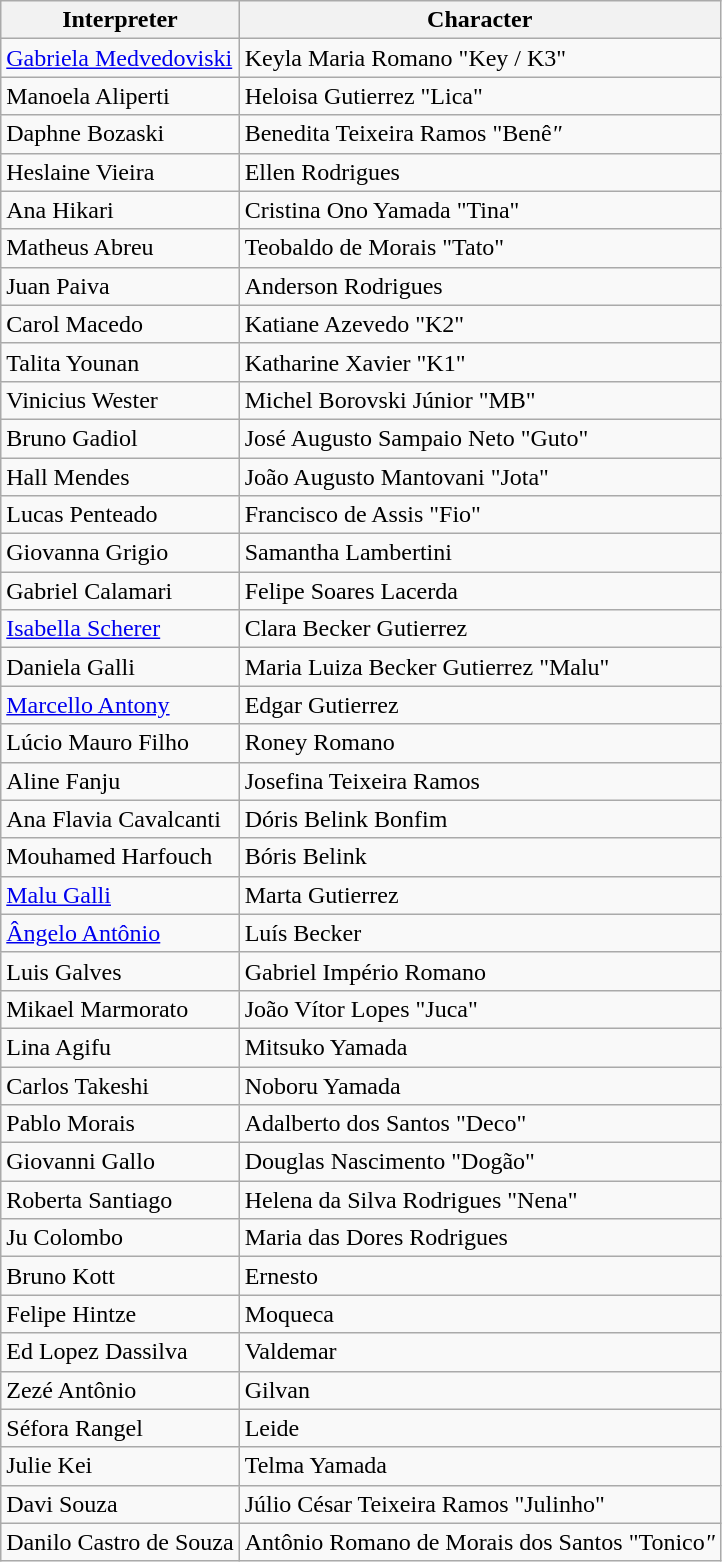<table class="wikitable">
<tr>
<th>Interpreter</th>
<th>Character</th>
</tr>
<tr>
<td><a href='#'>Gabriela Medvedoviski</a></td>
<td>Keyla Maria Romano "Key / K3"</td>
</tr>
<tr>
<td>Manoela Aliperti</td>
<td>Heloisa Gutierrez "Lica"</td>
</tr>
<tr>
<td>Daphne Bozaski</td>
<td>Benedita Teixeira Ramos "Benê<em>"</em></td>
</tr>
<tr>
<td>Heslaine Vieira</td>
<td>Ellen Rodrigues</td>
</tr>
<tr>
<td>Ana Hikari</td>
<td>Cristina Ono Yamada "Tina"</td>
</tr>
<tr>
<td>Matheus Abreu</td>
<td>Teobaldo de Morais "Tato"</td>
</tr>
<tr>
<td>Juan Paiva</td>
<td>Anderson Rodrigues</td>
</tr>
<tr>
<td>Carol Macedo</td>
<td>Katiane Azevedo "K2"</td>
</tr>
<tr>
<td>Talita Younan</td>
<td>Katharine Xavier "K1"</td>
</tr>
<tr>
<td>Vinicius Wester</td>
<td>Michel Borovski Júnior "MB"</td>
</tr>
<tr>
<td>Bruno Gadiol</td>
<td>José Augusto Sampaio Neto "Guto"</td>
</tr>
<tr>
<td>Hall Mendes</td>
<td>João Augusto Mantovani "Jota"</td>
</tr>
<tr>
<td>Lucas Penteado</td>
<td>Francisco de Assis "Fio"</td>
</tr>
<tr>
<td>Giovanna Grigio</td>
<td>Samantha Lambertini</td>
</tr>
<tr>
<td>Gabriel Calamari</td>
<td>Felipe Soares Lacerda</td>
</tr>
<tr>
<td><a href='#'>Isabella Scherer</a></td>
<td>Clara Becker Gutierrez</td>
</tr>
<tr>
<td>Daniela Galli</td>
<td>Maria Luiza Becker Gutierrez "Malu"</td>
</tr>
<tr>
<td><a href='#'>Marcello Antony</a></td>
<td>Edgar Gutierrez</td>
</tr>
<tr>
<td>Lúcio Mauro Filho</td>
<td>Roney Romano</td>
</tr>
<tr>
<td>Aline Fanju</td>
<td>Josefina Teixeira Ramos</td>
</tr>
<tr>
<td>Ana Flavia Cavalcanti</td>
<td>Dóris Belink Bonfim</td>
</tr>
<tr>
<td>Mouhamed Harfouch</td>
<td>Bóris Belink</td>
</tr>
<tr>
<td><a href='#'>Malu Galli</a></td>
<td>Marta Gutierrez</td>
</tr>
<tr>
<td><a href='#'>Ângelo Antônio</a></td>
<td>Luís Becker</td>
</tr>
<tr>
<td>Luis Galves</td>
<td>Gabriel Império Romano</td>
</tr>
<tr>
<td>Mikael Marmorato</td>
<td>João Vítor Lopes "Juca"</td>
</tr>
<tr>
<td>Lina Agifu</td>
<td>Mitsuko Yamada</td>
</tr>
<tr>
<td>Carlos Takeshi</td>
<td>Noboru Yamada</td>
</tr>
<tr>
<td>Pablo Morais</td>
<td>Adalberto dos Santos "Deco"</td>
</tr>
<tr>
<td>Giovanni Gallo</td>
<td>Douglas Nascimento "Dogão"</td>
</tr>
<tr>
<td>Roberta Santiago</td>
<td>Helena da Silva Rodrigues "Nena"</td>
</tr>
<tr>
<td>Ju Colombo</td>
<td>Maria das Dores Rodrigues</td>
</tr>
<tr>
<td>Bruno Kott</td>
<td>Ernesto</td>
</tr>
<tr>
<td>Felipe Hintze</td>
<td>Moqueca</td>
</tr>
<tr>
<td>Ed Lopez Dassilva</td>
<td>Valdemar</td>
</tr>
<tr>
<td>Zezé Antônio</td>
<td>Gilvan</td>
</tr>
<tr>
<td>Séfora Rangel</td>
<td>Leide</td>
</tr>
<tr>
<td>Julie Kei</td>
<td>Telma Yamada</td>
</tr>
<tr>
<td>Davi Souza</td>
<td>Júlio César Teixeira Ramos "Julinho"</td>
</tr>
<tr>
<td>Danilo Castro de Souza</td>
<td>Antônio Romano de Morais dos Santos "Tonico<em>"</em></td>
</tr>
</table>
